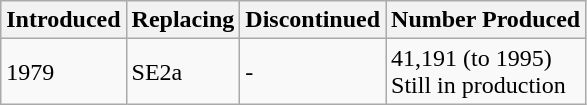<table class="wikitable" border="1">
<tr>
<th>Introduced</th>
<th>Replacing</th>
<th>Discontinued</th>
<th>Number Produced</th>
</tr>
<tr>
<td>1979</td>
<td>SE2a</td>
<td>-</td>
<td>41,191 (to 1995)<br>Still in production</td>
</tr>
</table>
